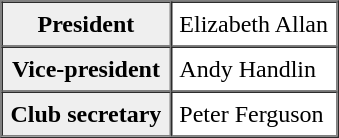<table border="1" cellpadding="5" cellspacing="0">
<tr>
<th style="background:#efefef;">President</th>
<td>Elizabeth Allan</td>
</tr>
<tr>
<th style="background:#efefef;">Vice-president</th>
<td>Andy Handlin</td>
</tr>
<tr>
<th style="background:#efefef;">Club secretary</th>
<td>Peter Ferguson</td>
</tr>
</table>
